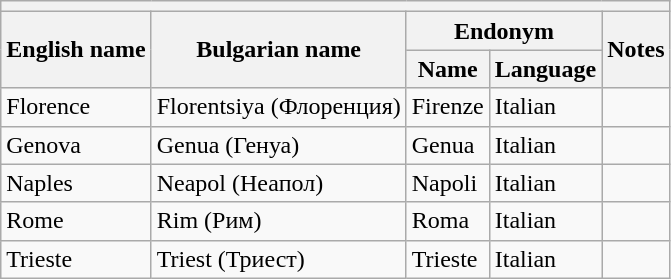<table class="wikitable sortable">
<tr>
<th colspan="5"></th>
</tr>
<tr>
<th rowspan="2">English name</th>
<th rowspan="2">Bulgarian name</th>
<th colspan="2">Endonym</th>
<th rowspan="2">Notes</th>
</tr>
<tr>
<th>Name</th>
<th>Language</th>
</tr>
<tr>
<td>Florence</td>
<td>Florentsiya (Флоренция)</td>
<td>Firenze</td>
<td>Italian</td>
<td></td>
</tr>
<tr>
<td>Genova</td>
<td>Genua (Генуа)</td>
<td>Genua</td>
<td>Italian</td>
<td></td>
</tr>
<tr>
<td>Naples</td>
<td>Neapol (Неапол)</td>
<td>Napoli</td>
<td>Italian</td>
<td></td>
</tr>
<tr>
<td>Rome</td>
<td>Rim (Рим)</td>
<td>Roma</td>
<td>Italian</td>
<td></td>
</tr>
<tr>
<td>Trieste</td>
<td>Triest (Триест)</td>
<td>Trieste</td>
<td>Italian</td>
<td></td>
</tr>
</table>
